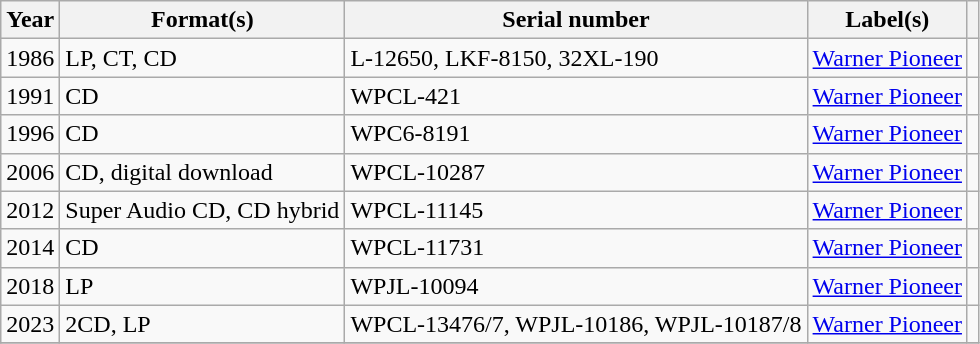<table class="wikitable sortable plainrowheaders">
<tr>
<th scope="col">Year</th>
<th scope="col">Format(s)</th>
<th scope="col">Serial number</th>
<th scope="col">Label(s)</th>
<th scope="col"></th>
</tr>
<tr>
<td>1986</td>
<td>LP, CT, CD</td>
<td>L-12650, LKF-8150, 32XL-190</td>
<td><a href='#'>Warner Pioneer</a></td>
<td></td>
</tr>
<tr>
<td>1991</td>
<td>CD</td>
<td>WPCL-421</td>
<td><a href='#'>Warner Pioneer</a></td>
<td></td>
</tr>
<tr>
<td>1996</td>
<td>CD</td>
<td>WPC6-8191</td>
<td><a href='#'>Warner Pioneer</a></td>
<td></td>
</tr>
<tr>
<td>2006</td>
<td>CD, digital download</td>
<td>WPCL-10287</td>
<td><a href='#'>Warner Pioneer</a></td>
<td></td>
</tr>
<tr>
<td>2012</td>
<td>Super Audio CD, CD hybrid</td>
<td>WPCL-11145</td>
<td><a href='#'>Warner Pioneer</a></td>
<td></td>
</tr>
<tr>
<td>2014</td>
<td>CD</td>
<td>WPCL-11731</td>
<td><a href='#'>Warner Pioneer</a></td>
<td></td>
</tr>
<tr>
<td>2018</td>
<td>LP</td>
<td>WPJL-10094</td>
<td><a href='#'>Warner Pioneer</a></td>
<td></td>
</tr>
<tr>
<td>2023</td>
<td>2CD, LP</td>
<td>WPCL-13476/7, WPJL-10186, WPJL-10187/8</td>
<td><a href='#'>Warner Pioneer</a></td>
<td></td>
</tr>
<tr>
</tr>
</table>
